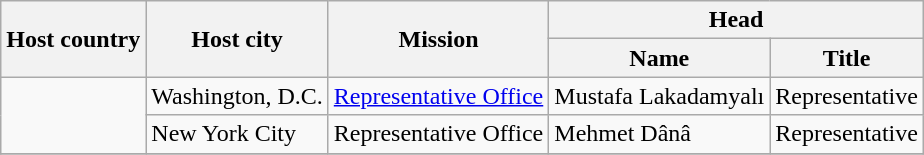<table class=wikitable>
<tr>
<th rowspan="2">Host country</th>
<th rowspan="2">Host city</th>
<th rowspan="2">Mission</th>
<th colspan="2">Head</th>
</tr>
<tr>
<th>Name</th>
<th>Title</th>
</tr>
<tr>
<td rowspan="2"></td>
<td>Washington, D.C.</td>
<td><a href='#'>Representative Office</a></td>
<td>Mustafa Lakadamyalı</td>
<td>Representative</td>
</tr>
<tr>
<td>New York City</td>
<td>Representative Office</td>
<td>Mehmet Dânâ</td>
<td>Representative</td>
</tr>
<tr>
</tr>
</table>
